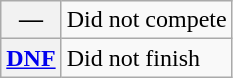<table class="wikitable">
<tr>
<th scope="row">—</th>
<td>Did not compete</td>
</tr>
<tr>
<th scope="row"><a href='#'>DNF</a></th>
<td>Did not finish</td>
</tr>
</table>
